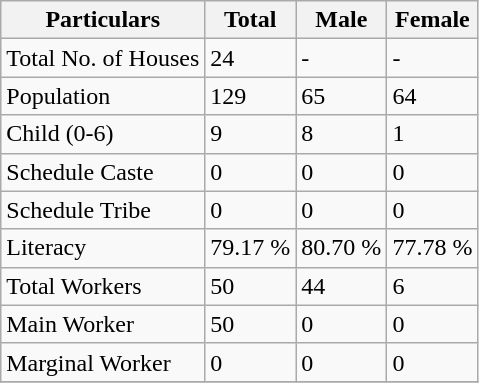<table class="wikitable sortable">
<tr>
<th>Particulars</th>
<th>Total</th>
<th>Male</th>
<th>Female</th>
</tr>
<tr>
<td>Total No. of Houses</td>
<td>24</td>
<td>-</td>
<td>-</td>
</tr>
<tr>
<td>Population</td>
<td>129</td>
<td>65</td>
<td>64</td>
</tr>
<tr>
<td>Child (0-6)</td>
<td>9</td>
<td>8</td>
<td>1</td>
</tr>
<tr>
<td>Schedule Caste</td>
<td>0</td>
<td>0</td>
<td>0</td>
</tr>
<tr>
<td>Schedule Tribe</td>
<td>0</td>
<td>0</td>
<td>0</td>
</tr>
<tr>
<td>Literacy</td>
<td>79.17 %</td>
<td>80.70 %</td>
<td>77.78 %</td>
</tr>
<tr>
<td>Total Workers</td>
<td>50</td>
<td>44</td>
<td>6</td>
</tr>
<tr>
<td>Main Worker</td>
<td>50</td>
<td>0</td>
<td>0</td>
</tr>
<tr>
<td>Marginal Worker</td>
<td>0</td>
<td>0</td>
<td>0</td>
</tr>
<tr>
</tr>
</table>
